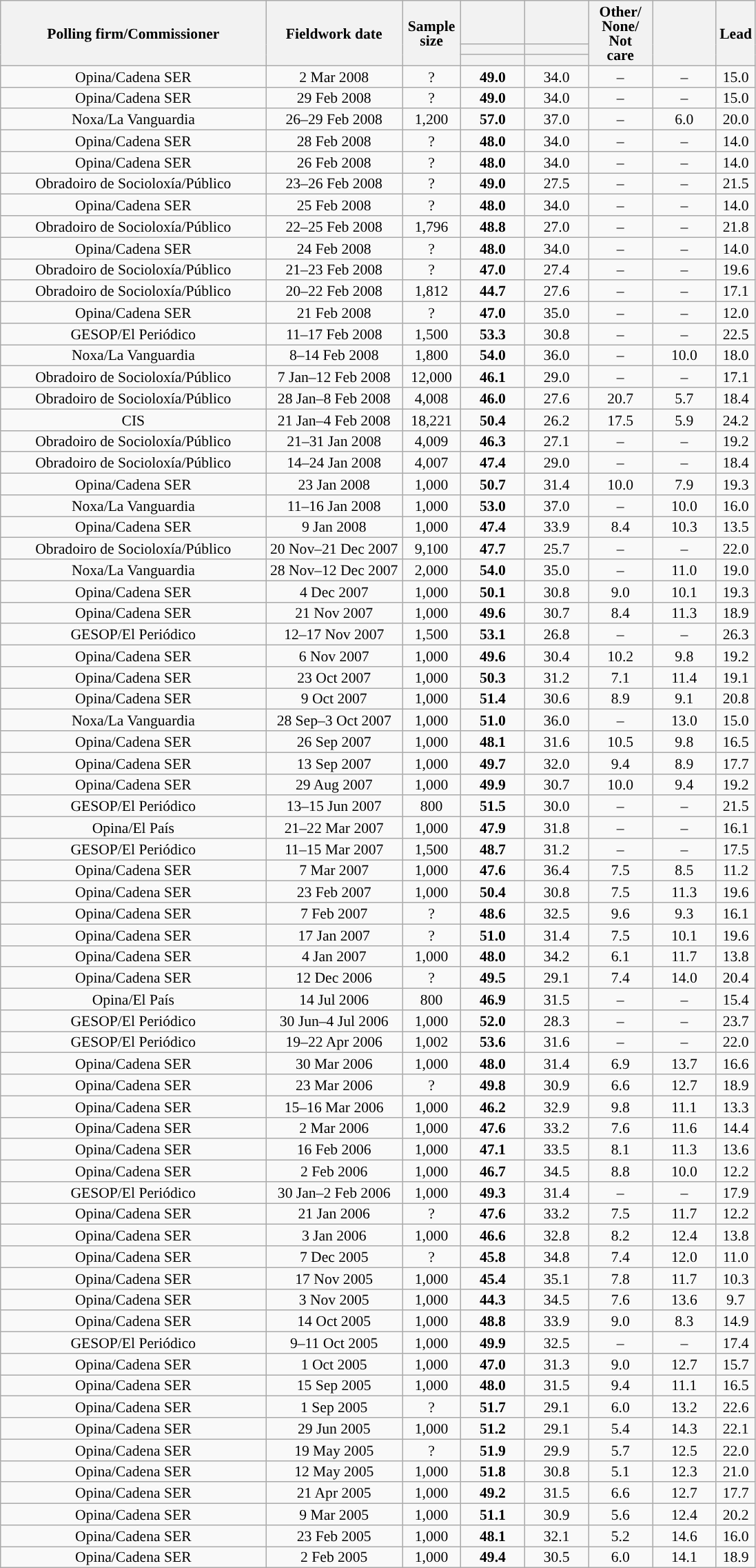<table class="wikitable collapsible collapsed" style="text-align:center; font-size:90%; line-height:14px;">
<tr style="height:42px;">
<th style="width:250px;" rowspan="3">Polling firm/Commissioner</th>
<th style="width:125px;" rowspan="3">Fieldwork date</th>
<th style="width:50px;" rowspan="3">Sample size</th>
<th style="width:55px;"></th>
<th style="width:55px;"></th>
<th style="width:55px;" rowspan="3">Other/<br>None/<br>Not<br>care</th>
<th style="width:55px;" rowspan="3"></th>
<th style="width:30px;" rowspan="3">Lead</th>
</tr>
<tr>
<th style="color:inherit;background:"></th>
<th style="color:inherit;background:"></th>
</tr>
<tr>
<th></th>
<th></th>
</tr>
<tr>
<td>Opina/Cadena SER</td>
<td>2 Mar 2008</td>
<td>?</td>
<td><strong>49.0</strong></td>
<td>34.0</td>
<td>–</td>
<td>–</td>
<td style="background:">15.0</td>
</tr>
<tr>
<td>Opina/Cadena SER</td>
<td>29 Feb 2008</td>
<td>?</td>
<td><strong>49.0</strong></td>
<td>34.0</td>
<td>–</td>
<td>–</td>
<td style="background:">15.0</td>
</tr>
<tr>
<td>Noxa/La Vanguardia</td>
<td>26–29 Feb 2008</td>
<td>1,200</td>
<td><strong>57.0</strong></td>
<td>37.0</td>
<td>–</td>
<td>6.0</td>
<td style="background:">20.0</td>
</tr>
<tr>
<td>Opina/Cadena SER</td>
<td>28 Feb 2008</td>
<td>?</td>
<td><strong>48.0</strong></td>
<td>34.0</td>
<td>–</td>
<td>–</td>
<td style="background:">14.0</td>
</tr>
<tr>
<td>Opina/Cadena SER</td>
<td>26 Feb 2008</td>
<td>?</td>
<td><strong>48.0</strong></td>
<td>34.0</td>
<td>–</td>
<td>–</td>
<td style="background:">14.0</td>
</tr>
<tr>
<td>Obradoiro de Socioloxía/Público</td>
<td>23–26 Feb 2008</td>
<td>?</td>
<td><strong>49.0</strong></td>
<td>27.5</td>
<td>–</td>
<td>–</td>
<td style="background:">21.5</td>
</tr>
<tr>
<td>Opina/Cadena SER</td>
<td>25 Feb 2008</td>
<td>?</td>
<td><strong>48.0</strong></td>
<td>34.0</td>
<td>–</td>
<td>–</td>
<td style="background:">14.0</td>
</tr>
<tr>
<td>Obradoiro de Socioloxía/Público</td>
<td>22–25 Feb 2008</td>
<td>1,796</td>
<td><strong>48.8</strong></td>
<td>27.0</td>
<td>–</td>
<td>–</td>
<td style="background:">21.8</td>
</tr>
<tr>
<td>Opina/Cadena SER</td>
<td>24 Feb 2008</td>
<td>?</td>
<td><strong>48.0</strong></td>
<td>34.0</td>
<td>–</td>
<td>–</td>
<td style="background:">14.0</td>
</tr>
<tr>
<td>Obradoiro de Socioloxía/Público</td>
<td>21–23 Feb 2008</td>
<td>?</td>
<td><strong>47.0</strong></td>
<td>27.4</td>
<td>–</td>
<td>–</td>
<td style="background:">19.6</td>
</tr>
<tr>
<td>Obradoiro de Socioloxía/Público</td>
<td>20–22 Feb 2008</td>
<td>1,812</td>
<td><strong>44.7</strong></td>
<td>27.6</td>
<td>–</td>
<td>–</td>
<td style="background:">17.1</td>
</tr>
<tr>
<td>Opina/Cadena SER</td>
<td>21 Feb 2008</td>
<td>?</td>
<td><strong>47.0</strong></td>
<td>35.0</td>
<td>–</td>
<td>–</td>
<td style="background:">12.0</td>
</tr>
<tr>
<td>GESOP/El Periódico</td>
<td>11–17 Feb 2008</td>
<td>1,500</td>
<td><strong>53.3</strong></td>
<td>30.8</td>
<td>–</td>
<td>–</td>
<td style="background:">22.5</td>
</tr>
<tr>
<td>Noxa/La Vanguardia</td>
<td>8–14 Feb 2008</td>
<td>1,800</td>
<td><strong>54.0</strong></td>
<td>36.0</td>
<td>–</td>
<td>10.0</td>
<td style="background:">18.0</td>
</tr>
<tr>
<td>Obradoiro de Socioloxía/Público</td>
<td>7 Jan–12 Feb 2008</td>
<td>12,000</td>
<td><strong>46.1</strong></td>
<td>29.0</td>
<td>–</td>
<td>–</td>
<td style="background:">17.1</td>
</tr>
<tr>
<td>Obradoiro de Socioloxía/Público</td>
<td>28 Jan–8 Feb 2008</td>
<td>4,008</td>
<td><strong>46.0</strong></td>
<td>27.6</td>
<td>20.7</td>
<td>5.7</td>
<td style="background:">18.4</td>
</tr>
<tr>
<td>CIS</td>
<td>21 Jan–4 Feb 2008</td>
<td>18,221</td>
<td><strong>50.4</strong></td>
<td>26.2</td>
<td>17.5</td>
<td>5.9</td>
<td style="background:">24.2</td>
</tr>
<tr>
<td>Obradoiro de Socioloxía/Público</td>
<td>21–31 Jan 2008</td>
<td>4,009</td>
<td><strong>46.3</strong></td>
<td>27.1</td>
<td>–</td>
<td>–</td>
<td style="background:">19.2</td>
</tr>
<tr>
<td>Obradoiro de Socioloxía/Público</td>
<td>14–24 Jan 2008</td>
<td>4,007</td>
<td><strong>47.4</strong></td>
<td>29.0</td>
<td>–</td>
<td>–</td>
<td style="background:">18.4</td>
</tr>
<tr>
<td>Opina/Cadena SER</td>
<td>23 Jan 2008</td>
<td>1,000</td>
<td><strong>50.7</strong></td>
<td>31.4</td>
<td>10.0</td>
<td>7.9</td>
<td style="background:">19.3</td>
</tr>
<tr>
<td>Noxa/La Vanguardia</td>
<td>11–16 Jan 2008</td>
<td>1,000</td>
<td><strong>53.0</strong></td>
<td>37.0</td>
<td>–</td>
<td>10.0</td>
<td style="background:">16.0</td>
</tr>
<tr>
<td>Opina/Cadena SER</td>
<td>9 Jan 2008</td>
<td>1,000</td>
<td><strong>47.4</strong></td>
<td>33.9</td>
<td>8.4</td>
<td>10.3</td>
<td style="background:">13.5</td>
</tr>
<tr>
<td>Obradoiro de Socioloxía/Público</td>
<td>20 Nov–21 Dec 2007</td>
<td>9,100</td>
<td><strong>47.7</strong></td>
<td>25.7</td>
<td>–</td>
<td>–</td>
<td style="background:">22.0</td>
</tr>
<tr>
<td>Noxa/La Vanguardia</td>
<td>28 Nov–12 Dec 2007</td>
<td>2,000</td>
<td><strong>54.0</strong></td>
<td>35.0</td>
<td>–</td>
<td>11.0</td>
<td style="background:">19.0</td>
</tr>
<tr>
<td>Opina/Cadena SER</td>
<td>4 Dec 2007</td>
<td>1,000</td>
<td><strong>50.1</strong></td>
<td>30.8</td>
<td>9.0</td>
<td>10.1</td>
<td style="background:">19.3</td>
</tr>
<tr>
<td>Opina/Cadena SER</td>
<td>21 Nov 2007</td>
<td>1,000</td>
<td><strong>49.6</strong></td>
<td>30.7</td>
<td>8.4</td>
<td>11.3</td>
<td style="background:">18.9</td>
</tr>
<tr>
<td>GESOP/El Periódico</td>
<td>12–17 Nov 2007</td>
<td>1,500</td>
<td><strong>53.1</strong></td>
<td>26.8</td>
<td>–</td>
<td>–</td>
<td style="background:">26.3</td>
</tr>
<tr>
<td>Opina/Cadena SER</td>
<td>6 Nov 2007</td>
<td>1,000</td>
<td><strong>49.6</strong></td>
<td>30.4</td>
<td>10.2</td>
<td>9.8</td>
<td style="background:">19.2</td>
</tr>
<tr>
<td>Opina/Cadena SER</td>
<td>23 Oct 2007</td>
<td>1,000</td>
<td><strong>50.3</strong></td>
<td>31.2</td>
<td>7.1</td>
<td>11.4</td>
<td style="background:">19.1</td>
</tr>
<tr>
<td>Opina/Cadena SER</td>
<td>9 Oct 2007</td>
<td>1,000</td>
<td><strong>51.4</strong></td>
<td>30.6</td>
<td>8.9</td>
<td>9.1</td>
<td style="background:">20.8</td>
</tr>
<tr>
<td>Noxa/La Vanguardia</td>
<td>28 Sep–3 Oct 2007</td>
<td>1,000</td>
<td><strong>51.0</strong></td>
<td>36.0</td>
<td>–</td>
<td>13.0</td>
<td style="background:">15.0</td>
</tr>
<tr>
<td>Opina/Cadena SER</td>
<td>26 Sep 2007</td>
<td>1,000</td>
<td><strong>48.1</strong></td>
<td>31.6</td>
<td>10.5</td>
<td>9.8</td>
<td style="background:">16.5</td>
</tr>
<tr>
<td>Opina/Cadena SER</td>
<td>13 Sep 2007</td>
<td>1,000</td>
<td><strong>49.7</strong></td>
<td>32.0</td>
<td>9.4</td>
<td>8.9</td>
<td style="background:">17.7</td>
</tr>
<tr>
<td>Opina/Cadena SER</td>
<td>29 Aug 2007</td>
<td>1,000</td>
<td><strong>49.9</strong></td>
<td>30.7</td>
<td>10.0</td>
<td>9.4</td>
<td style="background:">19.2</td>
</tr>
<tr>
<td>GESOP/El Periódico</td>
<td>13–15 Jun 2007</td>
<td>800</td>
<td><strong>51.5</strong></td>
<td>30.0</td>
<td>–</td>
<td>–</td>
<td style="background:">21.5</td>
</tr>
<tr>
<td>Opina/El País</td>
<td>21–22 Mar 2007</td>
<td>1,000</td>
<td><strong>47.9</strong></td>
<td>31.8</td>
<td>–</td>
<td>–</td>
<td style="background:">16.1</td>
</tr>
<tr>
<td>GESOP/El Periódico</td>
<td>11–15 Mar 2007</td>
<td>1,500</td>
<td><strong>48.7</strong></td>
<td>31.2</td>
<td>–</td>
<td>–</td>
<td style="background:">17.5</td>
</tr>
<tr>
<td>Opina/Cadena SER</td>
<td>7 Mar 2007</td>
<td>1,000</td>
<td><strong>47.6</strong></td>
<td>36.4</td>
<td>7.5</td>
<td>8.5</td>
<td style="background:">11.2</td>
</tr>
<tr>
<td>Opina/Cadena SER</td>
<td>23 Feb 2007</td>
<td>1,000</td>
<td><strong>50.4</strong></td>
<td>30.8</td>
<td>7.5</td>
<td>11.3</td>
<td style="background:">19.6</td>
</tr>
<tr>
<td>Opina/Cadena SER</td>
<td>7 Feb 2007</td>
<td>?</td>
<td><strong>48.6</strong></td>
<td>32.5</td>
<td>9.6</td>
<td>9.3</td>
<td style="background:">16.1</td>
</tr>
<tr>
<td>Opina/Cadena SER</td>
<td>17 Jan 2007</td>
<td>?</td>
<td><strong>51.0</strong></td>
<td>31.4</td>
<td>7.5</td>
<td>10.1</td>
<td style="background:">19.6</td>
</tr>
<tr>
<td>Opina/Cadena SER</td>
<td>4 Jan 2007</td>
<td>1,000</td>
<td><strong>48.0</strong></td>
<td>34.2</td>
<td>6.1</td>
<td>11.7</td>
<td style="background:">13.8</td>
</tr>
<tr>
<td>Opina/Cadena SER</td>
<td>12 Dec 2006</td>
<td>?</td>
<td><strong>49.5</strong></td>
<td>29.1</td>
<td>7.4</td>
<td>14.0</td>
<td style="background:">20.4</td>
</tr>
<tr>
<td>Opina/El País</td>
<td>14 Jul 2006</td>
<td>800</td>
<td><strong>46.9</strong></td>
<td>31.5</td>
<td>–</td>
<td>–</td>
<td style="background:">15.4</td>
</tr>
<tr>
<td>GESOP/El Periódico</td>
<td>30 Jun–4 Jul 2006</td>
<td>1,000</td>
<td><strong>52.0</strong></td>
<td>28.3</td>
<td>–</td>
<td>–</td>
<td style="background:">23.7</td>
</tr>
<tr>
<td>GESOP/El Periódico</td>
<td>19–22 Apr 2006</td>
<td>1,002</td>
<td><strong>53.6</strong></td>
<td>31.6</td>
<td>–</td>
<td>–</td>
<td style="background:">22.0</td>
</tr>
<tr>
<td>Opina/Cadena SER</td>
<td>30 Mar 2006</td>
<td>1,000</td>
<td><strong>48.0</strong></td>
<td>31.4</td>
<td>6.9</td>
<td>13.7</td>
<td style="background:">16.6</td>
</tr>
<tr>
<td>Opina/Cadena SER</td>
<td>23 Mar 2006</td>
<td>?</td>
<td><strong>49.8</strong></td>
<td>30.9</td>
<td>6.6</td>
<td>12.7</td>
<td style="background:">18.9</td>
</tr>
<tr>
<td>Opina/Cadena SER</td>
<td>15–16 Mar 2006</td>
<td>1,000</td>
<td><strong>46.2</strong></td>
<td>32.9</td>
<td>9.8</td>
<td>11.1</td>
<td style="background:">13.3</td>
</tr>
<tr>
<td>Opina/Cadena SER</td>
<td>2 Mar 2006</td>
<td>1,000</td>
<td><strong>47.6</strong></td>
<td>33.2</td>
<td>7.6</td>
<td>11.6</td>
<td style="background:">14.4</td>
</tr>
<tr>
<td>Opina/Cadena SER</td>
<td>16 Feb 2006</td>
<td>1,000</td>
<td><strong>47.1</strong></td>
<td>33.5</td>
<td>8.1</td>
<td>11.3</td>
<td style="background:">13.6</td>
</tr>
<tr>
<td>Opina/Cadena SER</td>
<td>2 Feb 2006</td>
<td>1,000</td>
<td><strong>46.7</strong></td>
<td>34.5</td>
<td>8.8</td>
<td>10.0</td>
<td style="background:">12.2</td>
</tr>
<tr>
<td>GESOP/El Periódico</td>
<td>30 Jan–2 Feb 2006</td>
<td>1,000</td>
<td><strong>49.3</strong></td>
<td>31.4</td>
<td>–</td>
<td>–</td>
<td style="background:">17.9</td>
</tr>
<tr>
<td>Opina/Cadena SER</td>
<td>21 Jan 2006</td>
<td>?</td>
<td><strong>47.6</strong></td>
<td>33.2</td>
<td>7.5</td>
<td>11.7</td>
<td style="background:">12.2</td>
</tr>
<tr>
<td>Opina/Cadena SER</td>
<td>3 Jan 2006</td>
<td>1,000</td>
<td><strong>46.6</strong></td>
<td>32.8</td>
<td>8.2</td>
<td>12.4</td>
<td style="background:">13.8</td>
</tr>
<tr>
<td>Opina/Cadena SER</td>
<td>7 Dec 2005</td>
<td>?</td>
<td><strong>45.8</strong></td>
<td>34.8</td>
<td>7.4</td>
<td>12.0</td>
<td style="background:">11.0</td>
</tr>
<tr>
<td>Opina/Cadena SER</td>
<td>17 Nov 2005</td>
<td>1,000</td>
<td><strong>45.4</strong></td>
<td>35.1</td>
<td>7.8</td>
<td>11.7</td>
<td style="background:">10.3</td>
</tr>
<tr>
<td>Opina/Cadena SER</td>
<td>3 Nov 2005</td>
<td>1,000</td>
<td><strong>44.3</strong></td>
<td>34.5</td>
<td>7.6</td>
<td>13.6</td>
<td style="background:">9.7</td>
</tr>
<tr>
<td>Opina/Cadena SER</td>
<td>14 Oct 2005</td>
<td>1,000</td>
<td><strong>48.8</strong></td>
<td>33.9</td>
<td>9.0</td>
<td>8.3</td>
<td style="background:">14.9</td>
</tr>
<tr>
<td>GESOP/El Periódico</td>
<td>9–11 Oct 2005</td>
<td>1,000</td>
<td><strong>49.9</strong></td>
<td>32.5</td>
<td>–</td>
<td>–</td>
<td style="background:">17.4</td>
</tr>
<tr>
<td>Opina/Cadena SER</td>
<td>1 Oct 2005</td>
<td>1,000</td>
<td><strong>47.0</strong></td>
<td>31.3</td>
<td>9.0</td>
<td>12.7</td>
<td style="background:">15.7</td>
</tr>
<tr>
<td>Opina/Cadena SER</td>
<td>15 Sep 2005</td>
<td>1,000</td>
<td><strong>48.0</strong></td>
<td>31.5</td>
<td>9.4</td>
<td>11.1</td>
<td style="background:">16.5</td>
</tr>
<tr>
<td>Opina/Cadena SER</td>
<td>1 Sep 2005</td>
<td>?</td>
<td><strong>51.7</strong></td>
<td>29.1</td>
<td>6.0</td>
<td>13.2</td>
<td style="background:">22.6</td>
</tr>
<tr>
<td>Opina/Cadena SER</td>
<td>29 Jun 2005</td>
<td>1,000</td>
<td><strong>51.2</strong></td>
<td>29.1</td>
<td>5.4</td>
<td>14.3</td>
<td style="background:">22.1</td>
</tr>
<tr>
<td>Opina/Cadena SER</td>
<td>19 May 2005</td>
<td>?</td>
<td><strong>51.9</strong></td>
<td>29.9</td>
<td>5.7</td>
<td>12.5</td>
<td style="background:">22.0</td>
</tr>
<tr>
<td>Opina/Cadena SER</td>
<td>12 May 2005</td>
<td>1,000</td>
<td><strong>51.8</strong></td>
<td>30.8</td>
<td>5.1</td>
<td>12.3</td>
<td style="background:">21.0</td>
</tr>
<tr>
<td>Opina/Cadena SER</td>
<td>21 Apr 2005</td>
<td>1,000</td>
<td><strong>49.2</strong></td>
<td>31.5</td>
<td>6.6</td>
<td>12.7</td>
<td style="background:">17.7</td>
</tr>
<tr>
<td>Opina/Cadena SER</td>
<td>9 Mar 2005</td>
<td>1,000</td>
<td><strong>51.1</strong></td>
<td>30.9</td>
<td>5.6</td>
<td>12.4</td>
<td style="background:">20.2</td>
</tr>
<tr>
<td>Opina/Cadena SER</td>
<td>23 Feb 2005</td>
<td>1,000</td>
<td><strong>48.1</strong></td>
<td>32.1</td>
<td>5.2</td>
<td>14.6</td>
<td style="background:">16.0</td>
</tr>
<tr>
<td>Opina/Cadena SER</td>
<td>2 Feb 2005</td>
<td>1,000</td>
<td><strong>49.4</strong></td>
<td>30.5</td>
<td>6.0</td>
<td>14.1</td>
<td style="background:">18.9</td>
</tr>
</table>
